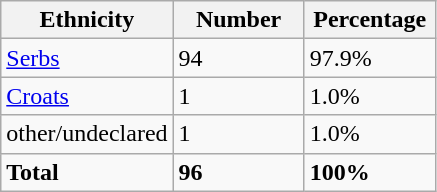<table class="wikitable">
<tr>
<th width="100px">Ethnicity</th>
<th width="80px">Number</th>
<th width="80px">Percentage</th>
</tr>
<tr>
<td><a href='#'>Serbs</a></td>
<td>94</td>
<td>97.9%</td>
</tr>
<tr>
<td><a href='#'>Croats</a></td>
<td>1</td>
<td>1.0%</td>
</tr>
<tr>
<td>other/undeclared</td>
<td>1</td>
<td>1.0%</td>
</tr>
<tr>
<td><strong>Total</strong></td>
<td><strong>96</strong></td>
<td><strong>100%</strong></td>
</tr>
</table>
